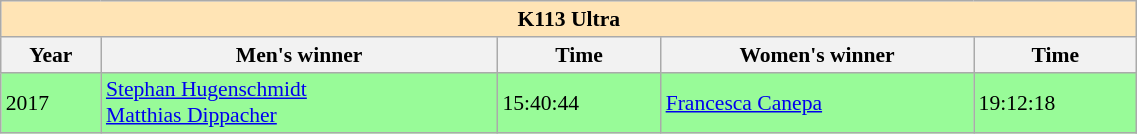<table class="wikitable" width=60% style="font-size:90%; text-align:left;">
<tr>
<td align=center colspan=5 bgcolor=moccasin><strong>K113 Ultra</strong></td>
</tr>
<tr>
<th>Year</th>
<th>Men's winner</th>
<th>Time</th>
<th>Women's winner</th>
<th>Time</th>
</tr>
<tr bgcolor=palegreen>
<td>2017</td>
<td> <a href='#'>Stephan Hugenschmidt</a><br> <a href='#'>Matthias Dippacher</a></td>
<td>15:40:44</td>
<td> <a href='#'>Francesca Canepa</a></td>
<td>19:12:18</td>
</tr>
</table>
